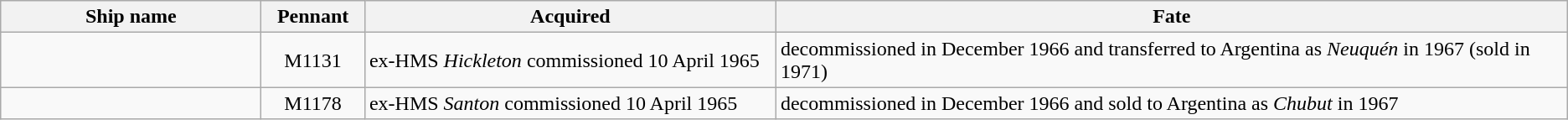<table class="wikitable sortable">
<tr>
<th width=200px>Ship name</th>
<th width=75px>Pennant</th>
<th width=320px>Acquired</th>
<th>Fate</th>
</tr>
<tr>
<td></td>
<td align=center>M1131</td>
<td>ex-HMS <em>Hickleton</em> commissioned 10 April 1965</td>
<td>decommissioned in December 1966 and transferred to Argentina as <em>Neuquén</em> in 1967 (sold in 1971)</td>
</tr>
<tr>
<td></td>
<td align=center>M1178</td>
<td>ex-HMS <em>Santon</em> commissioned 10 April 1965</td>
<td>decommissioned in December 1966 and sold to Argentina as <em>Chubut</em> in 1967</td>
</tr>
</table>
